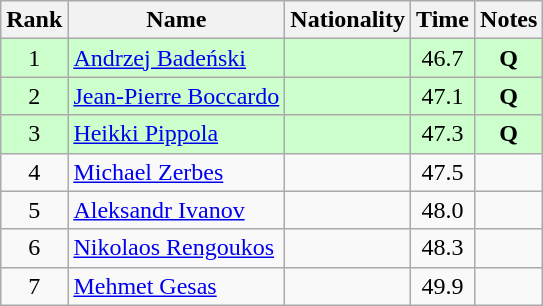<table class="wikitable sortable" style="text-align:center">
<tr>
<th>Rank</th>
<th>Name</th>
<th>Nationality</th>
<th>Time</th>
<th>Notes</th>
</tr>
<tr bgcolor=ccffcc>
<td>1</td>
<td align=left><a href='#'>Andrzej Badeński</a></td>
<td align=left></td>
<td>46.7</td>
<td><strong>Q</strong></td>
</tr>
<tr bgcolor=ccffcc>
<td>2</td>
<td align=left><a href='#'>Jean-Pierre Boccardo</a></td>
<td align=left></td>
<td>47.1</td>
<td><strong>Q</strong></td>
</tr>
<tr bgcolor=ccffcc>
<td>3</td>
<td align=left><a href='#'>Heikki Pippola</a></td>
<td align=left></td>
<td>47.3</td>
<td><strong>Q</strong></td>
</tr>
<tr>
<td>4</td>
<td align=left><a href='#'>Michael Zerbes</a></td>
<td align=left></td>
<td>47.5</td>
<td></td>
</tr>
<tr>
<td>5</td>
<td align=left><a href='#'>Aleksandr Ivanov</a></td>
<td align=left></td>
<td>48.0</td>
<td></td>
</tr>
<tr>
<td>6</td>
<td align=left><a href='#'>Nikolaos Rengoukos</a></td>
<td align=left></td>
<td>48.3</td>
<td></td>
</tr>
<tr>
<td>7</td>
<td align=left><a href='#'>Mehmet Gesas</a></td>
<td align=left></td>
<td>49.9</td>
<td></td>
</tr>
</table>
